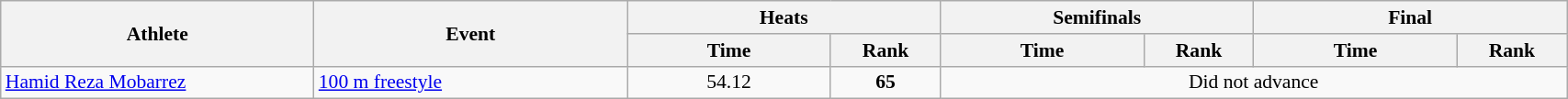<table class="wikitable" width="90%" style="text-align:center; font-size:90%">
<tr>
<th rowspan="2" width="20%">Athlete</th>
<th rowspan="2" width="20%">Event</th>
<th colspan="2" width="20%">Heats</th>
<th colspan="2" width="20%">Semifinals</th>
<th colspan="2" width="20%">Final</th>
</tr>
<tr>
<th width="13%">Time</th>
<th>Rank</th>
<th width="13%">Time</th>
<th>Rank</th>
<th width="13%">Time</th>
<th>Rank</th>
</tr>
<tr>
<td align="left"><a href='#'>Hamid Reza Mobarrez</a></td>
<td align="left"><a href='#'>100 m freestyle</a></td>
<td>54.12</td>
<td><strong>65</strong></td>
<td colspan=4>Did not advance</td>
</tr>
</table>
